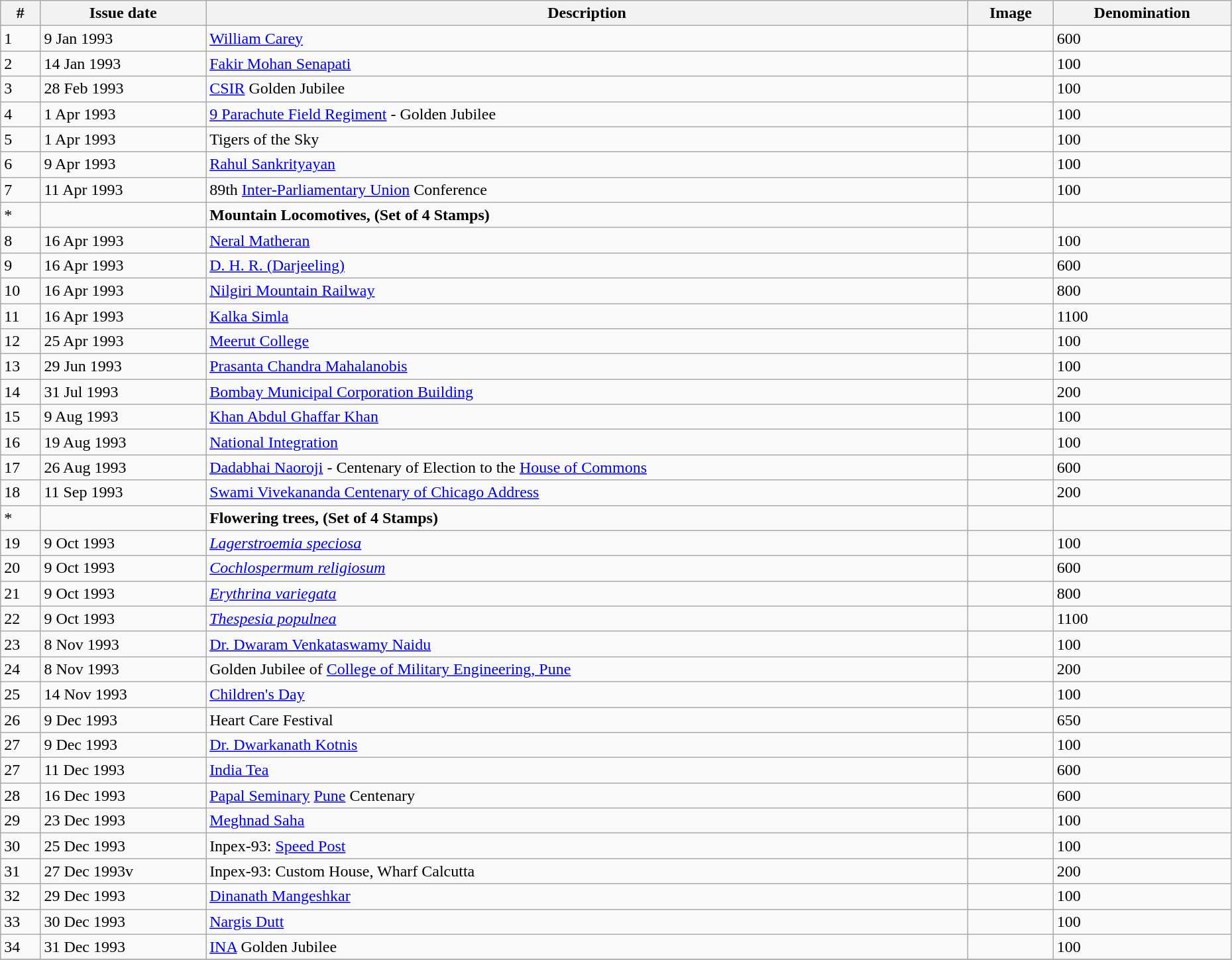<table class="wikitable" style="text-align:justify" width="98%">
<tr>
<th>#</th>
<th>Issue date</th>
<th>Description</th>
<th>Image</th>
<th>Denomination</th>
</tr>
<tr>
<td>1</td>
<td>9 Jan 1993</td>
<td><a href='#'>William Carey</a></td>
<td></td>
<td>600</td>
</tr>
<tr>
<td>2</td>
<td>14 Jan 1993</td>
<td><a href='#'>Fakir Mohan Senapati</a></td>
<td></td>
<td>100</td>
</tr>
<tr>
<td>3</td>
<td>28 Feb 1993</td>
<td><a href='#'>CSIR</a> Golden Jubilee</td>
<td></td>
<td>100</td>
</tr>
<tr>
<td>4</td>
<td>1 Apr 1993</td>
<td><a href='#'>9 Parachute Field Regiment</a> - Golden Jubilee</td>
<td></td>
<td>100</td>
</tr>
<tr>
<td>5</td>
<td>1 Apr 1993</td>
<td>Tigers of the Sky</td>
<td></td>
<td>100</td>
</tr>
<tr>
<td>6</td>
<td>9 Apr 1993</td>
<td><a href='#'>Rahul Sankrityayan</a></td>
<td></td>
<td>100</td>
</tr>
<tr>
<td>7</td>
<td>11 Apr 1993</td>
<td>89th <a href='#'>Inter-Parliamentary Union</a> Conference</td>
<td></td>
<td>100</td>
</tr>
<tr>
<td>*</td>
<td></td>
<td><strong>Mountain Locomotives, (Set of 4 Stamps)</strong></td>
<td></td>
<td></td>
</tr>
<tr>
<td>8</td>
<td>16 Apr 1993</td>
<td><a href='#'>Neral Matheran</a></td>
<td></td>
<td>100</td>
</tr>
<tr>
<td>9</td>
<td>16 Apr 1993</td>
<td><a href='#'>D. H. R. (Darjeeling)</a></td>
<td></td>
<td>600</td>
</tr>
<tr>
<td>10</td>
<td>16 Apr 1993</td>
<td><a href='#'>Nilgiri Mountain Railway</a></td>
<td></td>
<td>800</td>
</tr>
<tr>
<td>11</td>
<td>16 Apr 1993</td>
<td><a href='#'>Kalka Simla</a></td>
<td></td>
<td>1100</td>
</tr>
<tr>
<td>12</td>
<td>25 Apr 1993</td>
<td><a href='#'>Meerut College</a></td>
<td></td>
<td>100</td>
</tr>
<tr>
<td>13</td>
<td>29 Jun 1993</td>
<td><a href='#'>Prasanta Chandra Mahalanobis</a></td>
<td></td>
<td>100</td>
</tr>
<tr>
<td>14</td>
<td>31 Jul 1993</td>
<td><a href='#'>Bombay Municipal Corporation Building</a></td>
<td></td>
<td>200</td>
</tr>
<tr>
<td>15</td>
<td>9 Aug 1993</td>
<td><a href='#'>Khan Abdul Ghaffar Khan</a></td>
<td></td>
<td>100</td>
</tr>
<tr>
<td>16</td>
<td>19 Aug 1993</td>
<td><a href='#'>National Integration</a></td>
<td></td>
<td>100</td>
</tr>
<tr>
<td>17</td>
<td>26 Aug 1993</td>
<td><a href='#'>Dadabhai Naoroji</a> - Centenary of Election to the <a href='#'>House of Commons</a></td>
<td></td>
<td>600</td>
</tr>
<tr>
<td>18</td>
<td>11 Sep 1993</td>
<td><a href='#'>Swami Vivekananda Centenary of Chicago Address</a></td>
<td></td>
<td>200</td>
</tr>
<tr>
<td>*</td>
<td></td>
<td><strong>Flowering trees, (Set of 4 Stamps)</strong></td>
<td></td>
<td></td>
</tr>
<tr>
<td>19</td>
<td>9 Oct 1993</td>
<td><em><a href='#'>Lagerstroemia speciosa</a></em></td>
<td></td>
<td>100</td>
</tr>
<tr>
<td>20</td>
<td>9 Oct 1993</td>
<td><em><a href='#'>Cochlospermum religiosum</a></em></td>
<td></td>
<td>600</td>
</tr>
<tr>
<td>21</td>
<td>9 Oct 1993</td>
<td><em><a href='#'>Erythrina variegata</a></em></td>
<td></td>
<td>800</td>
</tr>
<tr>
<td>22</td>
<td>9 Oct 1993</td>
<td><em><a href='#'>Thespesia populnea</a></em></td>
<td></td>
<td>1100</td>
</tr>
<tr>
<td>23</td>
<td>8 Nov 1993</td>
<td><a href='#'>Dr. Dwaram Venkataswamy Naidu</a></td>
<td></td>
<td>100</td>
</tr>
<tr>
<td>24</td>
<td>8 Nov 1993</td>
<td>Golden Jubilee of <a href='#'>College of Military Engineering, Pune</a></td>
<td></td>
<td>200</td>
</tr>
<tr>
<td>25</td>
<td>14 Nov 1993</td>
<td><a href='#'>Children's Day</a></td>
<td></td>
<td>100</td>
</tr>
<tr>
<td>26</td>
<td>9 Dec 1993</td>
<td>Heart Care Festival</td>
<td></td>
<td>650</td>
</tr>
<tr>
<td>27</td>
<td>9 Dec 1993</td>
<td><a href='#'>Dr. Dwarkanath Kotnis</a></td>
<td></td>
<td>100</td>
</tr>
<tr>
<td>27</td>
<td>11 Dec 1993</td>
<td><a href='#'>India Tea</a></td>
<td></td>
<td>600</td>
</tr>
<tr>
<td>28</td>
<td>16 Dec 1993</td>
<td><a href='#'>Papal Seminary</a> <a href='#'>Pune</a> Centenary</td>
<td></td>
<td>600</td>
</tr>
<tr>
<td>29</td>
<td>23 Dec 1993</td>
<td><a href='#'>Meghnad Saha</a></td>
<td></td>
<td>100</td>
</tr>
<tr>
<td>30</td>
<td>25 Dec 1993</td>
<td>Inpex-93: <a href='#'>Speed Post</a></td>
<td></td>
<td>100</td>
</tr>
<tr>
<td>31</td>
<td>27 Dec 1993v</td>
<td>Inpex-93: Custom House, Wharf Calcutta</td>
<td></td>
<td>200</td>
</tr>
<tr>
<td>32</td>
<td>29 Dec 1993</td>
<td><a href='#'>Dinanath Mangeshkar</a></td>
<td></td>
<td>100</td>
</tr>
<tr>
<td>33</td>
<td>30 Dec 1993</td>
<td><a href='#'>Nargis Dutt</a></td>
<td></td>
<td>100</td>
</tr>
<tr>
<td>34</td>
<td>31 Dec 1993</td>
<td><a href='#'>INA</a> Golden Jubilee</td>
<td></td>
<td>100</td>
</tr>
<tr>
</tr>
</table>
